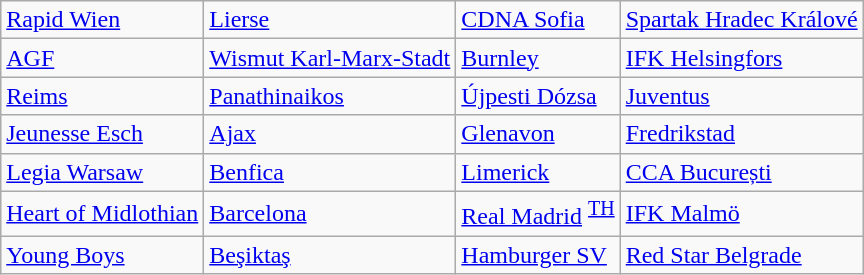<table class="wikitable">
<tr>
<td> <a href='#'>Rapid Wien</a> </td>
<td> <a href='#'>Lierse</a> </td>
<td> <a href='#'>CDNA Sofia</a> </td>
<td> <a href='#'>Spartak Hradec Králové</a> </td>
</tr>
<tr>
<td> <a href='#'>AGF</a> </td>
<td> <a href='#'>Wismut Karl-Marx-Stadt</a> </td>
<td> <a href='#'>Burnley</a> </td>
<td> <a href='#'>IFK Helsingfors</a> </td>
</tr>
<tr>
<td> <a href='#'>Reims</a> </td>
<td> <a href='#'>Panathinaikos</a> </td>
<td> <a href='#'>Újpesti Dózsa</a> </td>
<td> <a href='#'>Juventus</a> </td>
</tr>
<tr>
<td> <a href='#'>Jeunesse Esch</a> </td>
<td> <a href='#'>Ajax</a> </td>
<td> <a href='#'>Glenavon</a> </td>
<td> <a href='#'>Fredrikstad</a> </td>
</tr>
<tr>
<td> <a href='#'>Legia Warsaw</a> </td>
<td> <a href='#'>Benfica</a> </td>
<td> <a href='#'>Limerick</a> </td>
<td> <a href='#'>CCA București</a> </td>
</tr>
<tr>
<td> <a href='#'>Heart of Midlothian</a> </td>
<td> <a href='#'>Barcelona</a> </td>
<td> <a href='#'>Real Madrid</a> <sup><a href='#'>TH</a></sup></td>
<td> <a href='#'>IFK Malmö</a> </td>
</tr>
<tr>
<td> <a href='#'>Young Boys</a> </td>
<td> <a href='#'>Beşiktaş</a> </td>
<td> <a href='#'>Hamburger SV</a> </td>
<td> <a href='#'>Red Star Belgrade</a> </td>
</tr>
</table>
